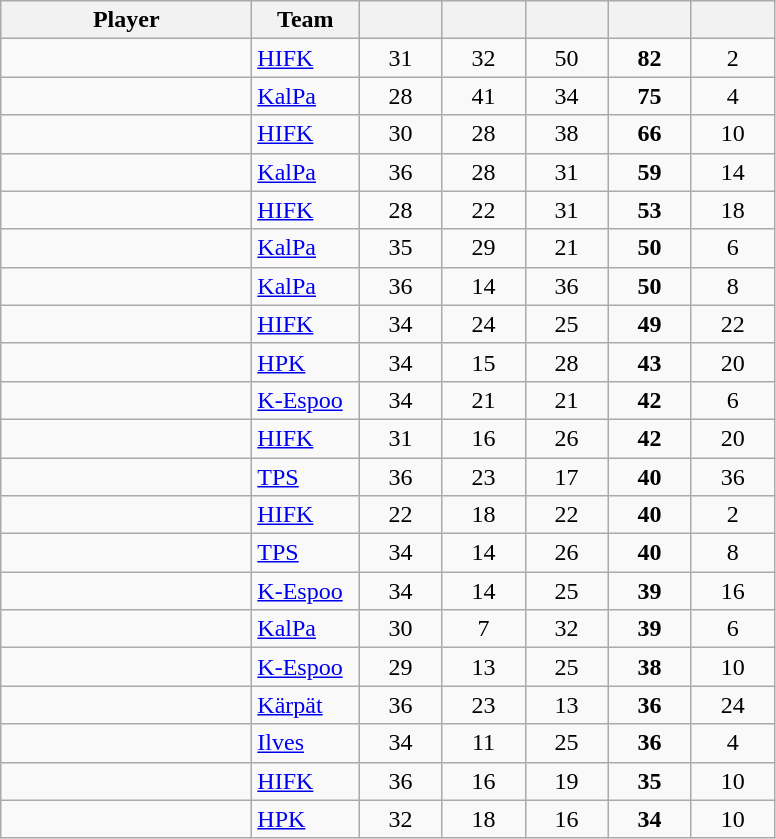<table class="wikitable sortable" style="text-align: center">
<tr>
<th style="width: 10em;">Player</th>
<th style="width: 4em;">Team</th>
<th style="width: 3em;"></th>
<th style="width: 3em;"></th>
<th style="width: 3em;"></th>
<th style="width: 3em;"></th>
<th style="width: 3em;"></th>
</tr>
<tr>
<td align="left"></td>
<td align="left"><a href='#'>HIFK</a></td>
<td>31</td>
<td>32</td>
<td>50</td>
<td><strong>82</strong></td>
<td>2</td>
</tr>
<tr>
<td align="left"></td>
<td align="left"><a href='#'>KalPa</a></td>
<td>28</td>
<td>41</td>
<td>34</td>
<td><strong>75</strong></td>
<td>4</td>
</tr>
<tr>
<td align="left"></td>
<td align="left"><a href='#'>HIFK</a></td>
<td>30</td>
<td>28</td>
<td>38</td>
<td><strong>66</strong></td>
<td>10</td>
</tr>
<tr>
<td align="left"></td>
<td align="left"><a href='#'>KalPa</a></td>
<td>36</td>
<td>28</td>
<td>31</td>
<td><strong>59</strong></td>
<td>14</td>
</tr>
<tr>
<td align="left"></td>
<td align="left"><a href='#'>HIFK</a></td>
<td>28</td>
<td>22</td>
<td>31</td>
<td><strong>53</strong></td>
<td>18</td>
</tr>
<tr>
<td align="left"></td>
<td align="left"><a href='#'>KalPa</a></td>
<td>35</td>
<td>29</td>
<td>21</td>
<td><strong>50</strong></td>
<td>6</td>
</tr>
<tr>
<td align="left"></td>
<td align="left"><a href='#'>KalPa</a></td>
<td>36</td>
<td>14</td>
<td>36</td>
<td><strong>50</strong></td>
<td>8</td>
</tr>
<tr>
<td align="left"></td>
<td align="left"><a href='#'>HIFK</a></td>
<td>34</td>
<td>24</td>
<td>25</td>
<td><strong>49</strong></td>
<td>22</td>
</tr>
<tr>
<td align="left"></td>
<td align="left"><a href='#'>HPK</a></td>
<td>34</td>
<td>15</td>
<td>28</td>
<td><strong>43</strong></td>
<td>20</td>
</tr>
<tr>
<td align="left"></td>
<td align="left"><a href='#'>K-Espoo</a></td>
<td>34</td>
<td>21</td>
<td>21</td>
<td><strong>42</strong></td>
<td>6</td>
</tr>
<tr>
<td align="left"></td>
<td align="left"><a href='#'>HIFK</a></td>
<td>31</td>
<td>16</td>
<td>26</td>
<td><strong>42</strong></td>
<td>20</td>
</tr>
<tr>
<td align="left"></td>
<td align="left"><a href='#'>TPS</a></td>
<td>36</td>
<td>23</td>
<td>17</td>
<td><strong>40</strong></td>
<td>36</td>
</tr>
<tr>
<td align="left"></td>
<td align="left"><a href='#'>HIFK</a></td>
<td>22</td>
<td>18</td>
<td>22</td>
<td><strong>40</strong></td>
<td>2</td>
</tr>
<tr>
<td align="left"></td>
<td align="left"><a href='#'>TPS</a></td>
<td>34</td>
<td>14</td>
<td>26</td>
<td><strong>40</strong></td>
<td>8</td>
</tr>
<tr>
<td align="left"></td>
<td align="left"><a href='#'>K-Espoo</a></td>
<td>34</td>
<td>14</td>
<td>25</td>
<td><strong>39</strong></td>
<td>16</td>
</tr>
<tr>
<td align="left"></td>
<td align="left"><a href='#'>KalPa</a></td>
<td>30</td>
<td>7</td>
<td>32</td>
<td><strong>39</strong></td>
<td>6</td>
</tr>
<tr>
<td align="left"></td>
<td align="left"><a href='#'>K-Espoo</a></td>
<td>29</td>
<td>13</td>
<td>25</td>
<td><strong>38</strong></td>
<td>10</td>
</tr>
<tr>
<td align="left"></td>
<td align="left"><a href='#'>Kärpät</a></td>
<td>36</td>
<td>23</td>
<td>13</td>
<td><strong>36</strong></td>
<td>24</td>
</tr>
<tr>
<td align="left"></td>
<td align="left"><a href='#'>Ilves</a></td>
<td>34</td>
<td>11</td>
<td>25</td>
<td><strong>36</strong></td>
<td>4</td>
</tr>
<tr>
<td align="left"></td>
<td align="left"><a href='#'>HIFK</a></td>
<td>36</td>
<td>16</td>
<td>19</td>
<td><strong>35</strong></td>
<td>10</td>
</tr>
<tr>
<td align="left"></td>
<td align="left"><a href='#'>HPK</a></td>
<td>32</td>
<td>18</td>
<td>16</td>
<td><strong>34</strong></td>
<td>10</td>
</tr>
</table>
